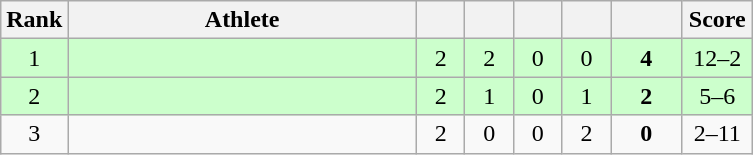<table class="wikitable" style="text-align: center;">
<tr>
<th width=25>Rank</th>
<th width=225>Athlete</th>
<th width=25></th>
<th width=25></th>
<th width=25></th>
<th width=25></th>
<th width=40></th>
<th width=40>Score</th>
</tr>
<tr bgcolor=ccffcc>
<td>1</td>
<td align=left></td>
<td>2</td>
<td>2</td>
<td>0</td>
<td>0</td>
<td><strong>4</strong></td>
<td>12–2</td>
</tr>
<tr bgcolor=ccffcc>
<td>2</td>
<td align=left></td>
<td>2</td>
<td>1</td>
<td>0</td>
<td>1</td>
<td><strong>2</strong></td>
<td>5–6</td>
</tr>
<tr>
<td>3</td>
<td align=left></td>
<td>2</td>
<td>0</td>
<td>0</td>
<td>2</td>
<td><strong>0</strong></td>
<td>2–11</td>
</tr>
</table>
